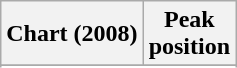<table class="wikitable sortable plainrowheaders">
<tr>
<th scope="col">Chart (2008)</th>
<th scope="col">Peak<br>position</th>
</tr>
<tr>
</tr>
<tr>
</tr>
<tr>
</tr>
<tr>
</tr>
<tr>
</tr>
<tr>
</tr>
<tr>
</tr>
<tr>
</tr>
</table>
